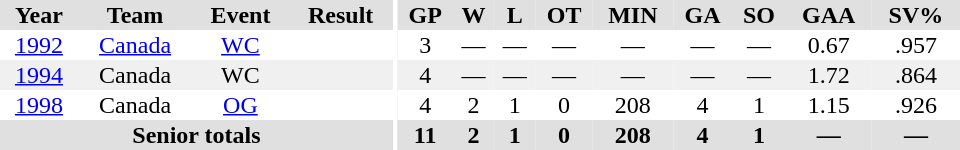<table border="0" cellpadding="1" cellspacing="0" ID="Table3" style="text-align:center; width:40em;">
<tr bgcolor="#e0e0e0">
<th>Year</th>
<th>Team</th>
<th>Event</th>
<th>Result</th>
<th rowspan="99" bgcolor="#ffffff"></th>
<th>GP</th>
<th>W</th>
<th>L</th>
<th>OT</th>
<th>MIN</th>
<th>GA</th>
<th>SO</th>
<th>GAA</th>
<th>SV%</th>
</tr>
<tr>
<td><a href='#'>1992</a></td>
<td><a href='#'>Canada</a></td>
<td><a href='#'>WC</a></td>
<td></td>
<td>3</td>
<td>—</td>
<td>—</td>
<td>—</td>
<td>—</td>
<td>—</td>
<td>—</td>
<td>0.67</td>
<td>.957</td>
</tr>
<tr bgcolor="#f0f0f0">
<td><a href='#'>1994</a></td>
<td>Canada</td>
<td>WC</td>
<td></td>
<td>4</td>
<td>—</td>
<td>—</td>
<td>—</td>
<td>—</td>
<td>—</td>
<td>—</td>
<td>1.72</td>
<td>.864</td>
</tr>
<tr>
<td><a href='#'>1998</a></td>
<td>Canada</td>
<td><a href='#'>OG</a></td>
<td></td>
<td>4</td>
<td>2</td>
<td>1</td>
<td>0</td>
<td>208</td>
<td>4</td>
<td>1</td>
<td>1.15</td>
<td>.926</td>
</tr>
<tr bgcolor="#e0e0e0">
<th colspan="4">Senior totals</th>
<th>11</th>
<th>2</th>
<th>1</th>
<th>0</th>
<th>208</th>
<th>4</th>
<th>1</th>
<th>—</th>
<th>—</th>
</tr>
</table>
